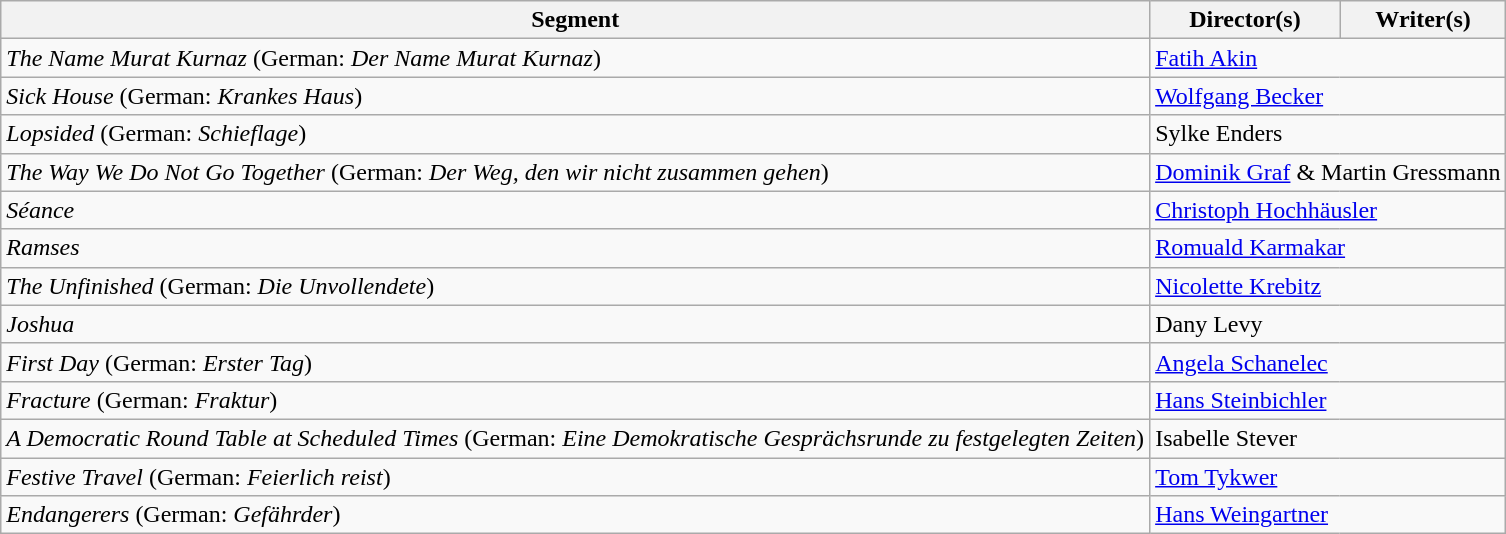<table class="wikitable">
<tr>
<th><strong>Segment</strong></th>
<th><strong>Director</strong>(s)</th>
<th>Writer(s)</th>
</tr>
<tr>
<td><em>The Name Murat Kurnaz</em> (German: <em>Der Name Murat Kurnaz</em>)</td>
<td colspan="2"><a href='#'>Fatih Akin</a></td>
</tr>
<tr>
<td><em>Sick House</em> (German: <em>Krankes Haus</em>)</td>
<td colspan="2"><a href='#'>Wolfgang Becker</a></td>
</tr>
<tr>
<td><em>Lopsided</em> (German: <em>Schieflage</em>)</td>
<td colspan="2">Sylke Enders</td>
</tr>
<tr>
<td><em>The Way We Do Not Go Together</em> (German: <em>Der Weg, den wir nicht zusammen gehen</em>)</td>
<td colspan="2"><a href='#'>Dominik Graf</a> & Martin Gressmann</td>
</tr>
<tr>
<td><em>Séance</em></td>
<td colspan="2"><a href='#'>Christoph Hochhäusler</a></td>
</tr>
<tr>
<td><em>Ramses</em></td>
<td colspan="2"><a href='#'>Romuald Karmakar</a></td>
</tr>
<tr>
<td><em>The Unfinished</em> (German: <em>Die Unvollendete</em>)</td>
<td colspan="2"><a href='#'>Nicolette Krebitz</a></td>
</tr>
<tr>
<td><em>Joshua</em></td>
<td colspan="2">Dany Levy</td>
</tr>
<tr>
<td><em>First Day</em> (German: <em>Erster Tag</em>)</td>
<td colspan="2"><a href='#'>Angela Schanelec</a></td>
</tr>
<tr>
<td><em>Fracture</em> (German: <em>Fraktur</em>)</td>
<td colspan="2"><a href='#'>Hans Steinbichler</a></td>
</tr>
<tr>
<td><em>A Democratic Round Table at Scheduled Times</em> (German: <em>Eine Demokratische Gesprächsrunde zu festgelegten Zeiten</em>)</td>
<td colspan="2">Isabelle Stever</td>
</tr>
<tr>
<td><em>Festive Travel</em> (German: <em>Feierlich reist</em>)</td>
<td colspan="2"><a href='#'>Tom Tykwer</a></td>
</tr>
<tr>
<td><em>Endangerers</em> (German: <em>Gefährder</em>)</td>
<td colspan="2"><a href='#'>Hans Weingartner</a></td>
</tr>
</table>
